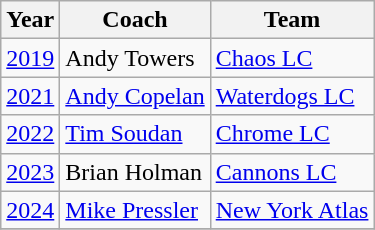<table class="wikitable">
<tr>
<th>Year</th>
<th>Coach</th>
<th>Team</th>
</tr>
<tr>
<td><a href='#'>2019</a></td>
<td>Andy Towers</td>
<td><a href='#'>Chaos LC</a></td>
</tr>
<tr>
<td><a href='#'>2021</a></td>
<td><a href='#'>Andy Copelan</a></td>
<td><a href='#'>Waterdogs LC</a></td>
</tr>
<tr>
<td><a href='#'>2022</a></td>
<td><a href='#'>Tim Soudan</a></td>
<td><a href='#'>Chrome LC</a></td>
</tr>
<tr>
<td><a href='#'>2023</a></td>
<td>Brian Holman</td>
<td><a href='#'>Cannons LC</a></td>
</tr>
<tr>
<td><a href='#'>2024</a></td>
<td><a href='#'>Mike Pressler</a></td>
<td><a href='#'>New York Atlas</a></td>
</tr>
<tr>
</tr>
</table>
